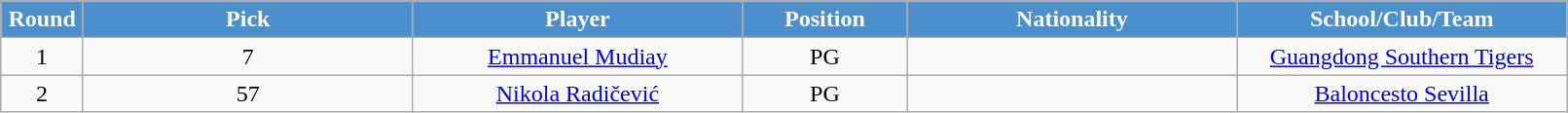<table class="wikitable sortable sortable">
<tr>
<th style="background:#4B90CC; color:white"  width="5%">Round</th>
<th style="background:#4B90CC; color:white"  width="20%">Pick</th>
<th style="background:#4B90CC; color:white"  width="20%">Player</th>
<th style="background:#4B90CC; color:white"  width="10%">Position</th>
<th style="background:#4B90CC; color:white"  width="20%">Nationality</th>
<th style="background:#4B90CC; color:white"  width="20%">School/Club/Team</th>
</tr>
<tr style="text-align: center">
<td>1</td>
<td>7</td>
<td><a href='#'>Emmanuel Mudiay</a></td>
<td>PG</td>
<td></td>
<td><a href='#'>Guangdong Southern Tigers</a></td>
</tr>
<tr style="text-align: center">
<td>2</td>
<td>57</td>
<td><a href='#'>Nikola Radičević</a></td>
<td>PG</td>
<td></td>
<td><a href='#'>Baloncesto Sevilla</a></td>
</tr>
</table>
